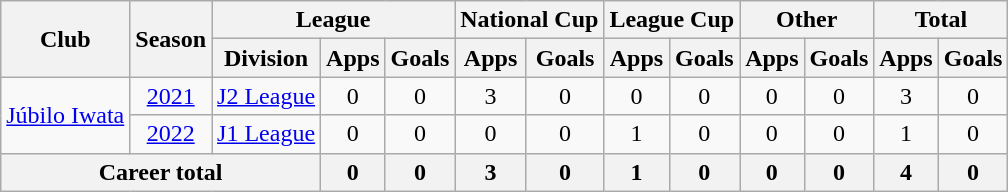<table class="wikitable" style="text-align: center">
<tr>
<th rowspan="2">Club</th>
<th rowspan="2">Season</th>
<th colspan="3">League</th>
<th colspan="2">National Cup</th>
<th colspan="2">League Cup</th>
<th colspan="2">Other</th>
<th colspan="2">Total</th>
</tr>
<tr>
<th>Division</th>
<th>Apps</th>
<th>Goals</th>
<th>Apps</th>
<th>Goals</th>
<th>Apps</th>
<th>Goals</th>
<th>Apps</th>
<th>Goals</th>
<th>Apps</th>
<th>Goals</th>
</tr>
<tr>
<td rowspan="2"><a href='#'>Júbilo Iwata</a></td>
<td><a href='#'>2021</a></td>
<td><a href='#'>J2 League</a></td>
<td>0</td>
<td>0</td>
<td>3</td>
<td>0</td>
<td>0</td>
<td>0</td>
<td>0</td>
<td>0</td>
<td>3</td>
<td>0</td>
</tr>
<tr>
<td><a href='#'>2022</a></td>
<td><a href='#'>J1 League</a></td>
<td>0</td>
<td>0</td>
<td>0</td>
<td>0</td>
<td>1</td>
<td>0</td>
<td>0</td>
<td>0</td>
<td>1</td>
<td>0</td>
</tr>
<tr>
<th colspan=3>Career total</th>
<th>0</th>
<th>0</th>
<th>3</th>
<th>0</th>
<th>1</th>
<th>0</th>
<th>0</th>
<th>0</th>
<th>4</th>
<th>0</th>
</tr>
</table>
